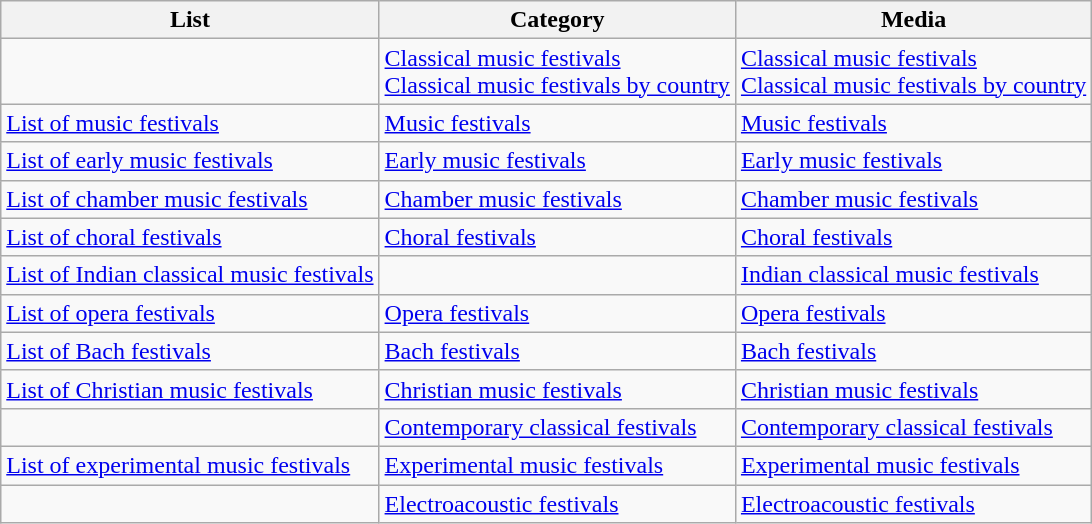<table class="wikitable sortable">
<tr>
<th>List</th>
<th>Category</th>
<th>Media</th>
</tr>
<tr>
<td></td>
<td> <a href='#'>Classical music festivals</a><br> <a href='#'>Classical music festivals by country</a></td>
<td> <a href='#'>Classical music festivals</a><br> <a href='#'>Classical music festivals by country</a></td>
</tr>
<tr>
<td><a href='#'>List of music festivals</a></td>
<td> <a href='#'>Music festivals</a></td>
<td> <a href='#'>Music festivals</a></td>
</tr>
<tr>
<td><a href='#'>List of early music festivals</a></td>
<td> <a href='#'>Early music festivals</a></td>
<td> <a href='#'>Early music festivals</a></td>
</tr>
<tr>
<td><a href='#'>List of chamber music festivals</a></td>
<td> <a href='#'>Chamber music festivals</a></td>
<td> <a href='#'>Chamber music festivals</a></td>
</tr>
<tr>
<td><a href='#'>List of choral festivals</a></td>
<td> <a href='#'>Choral festivals</a></td>
<td> <a href='#'>Choral festivals</a></td>
</tr>
<tr>
<td><a href='#'>List of Indian classical music festivals</a></td>
<td></td>
<td> <a href='#'>Indian classical music festivals</a></td>
</tr>
<tr>
<td><a href='#'>List of opera festivals</a></td>
<td> <a href='#'>Opera festivals</a></td>
<td> <a href='#'>Opera festivals</a></td>
</tr>
<tr>
<td><a href='#'>List of Bach festivals</a></td>
<td> <a href='#'>Bach festivals</a></td>
<td> <a href='#'>Bach festivals</a></td>
</tr>
<tr>
<td><a href='#'>List of Christian music festivals</a></td>
<td> <a href='#'>Christian music festivals</a></td>
<td> <a href='#'>Christian music festivals</a></td>
</tr>
<tr>
<td></td>
<td> <a href='#'>Contemporary classical festivals</a></td>
<td> <a href='#'>Contemporary classical festivals</a></td>
</tr>
<tr>
<td><a href='#'>List of experimental music festivals</a></td>
<td> <a href='#'>Experimental music festivals</a></td>
<td> <a href='#'>Experimental music festivals</a></td>
</tr>
<tr>
<td></td>
<td> <a href='#'>Electroacoustic festivals</a></td>
<td> <a href='#'>Electroacoustic festivals</a></td>
</tr>
</table>
